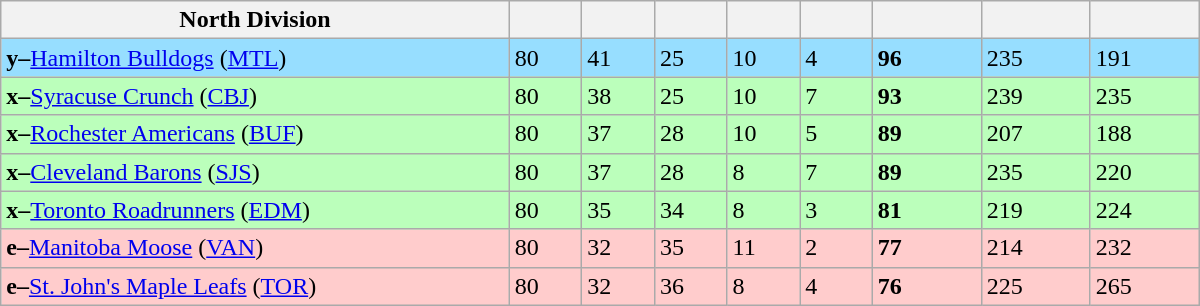<table class="wikitable" style="width:50em">
<tr>
<th width="35%">North Division</th>
<th width="5%"></th>
<th width="5%"></th>
<th width="5%"></th>
<th width="5%"></th>
<th width="5%"></th>
<th width="7.5%"></th>
<th width="7.5%"></th>
<th width="7.5%"></th>
</tr>
<tr bgcolor="#97DEFF">
<td><strong>y–</strong><a href='#'>Hamilton Bulldogs</a> (<a href='#'>MTL</a>)</td>
<td>80</td>
<td>41</td>
<td>25</td>
<td>10</td>
<td>4</td>
<td><strong>96</strong></td>
<td>235</td>
<td>191</td>
</tr>
<tr bgcolor="#bbffbb">
<td><strong>x–</strong><a href='#'>Syracuse Crunch</a> (<a href='#'>CBJ</a>)</td>
<td>80</td>
<td>38</td>
<td>25</td>
<td>10</td>
<td>7</td>
<td><strong>93</strong></td>
<td>239</td>
<td>235</td>
</tr>
<tr bgcolor="#bbffbb">
<td><strong>x–</strong><a href='#'>Rochester Americans</a> (<a href='#'>BUF</a>)</td>
<td>80</td>
<td>37</td>
<td>28</td>
<td>10</td>
<td>5</td>
<td><strong>89</strong></td>
<td>207</td>
<td>188</td>
</tr>
<tr bgcolor="#bbffbb">
<td><strong>x–</strong><a href='#'>Cleveland Barons</a> (<a href='#'>SJS</a>)</td>
<td>80</td>
<td>37</td>
<td>28</td>
<td>8</td>
<td>7</td>
<td><strong>89</strong></td>
<td>235</td>
<td>220</td>
</tr>
<tr bgcolor="#bbffbb">
<td><strong>x–</strong><a href='#'>Toronto Roadrunners</a> (<a href='#'>EDM</a>)</td>
<td>80</td>
<td>35</td>
<td>34</td>
<td>8</td>
<td>3</td>
<td><strong>81</strong></td>
<td>219</td>
<td>224</td>
</tr>
<tr bgcolor="#ffcccc">
<td><strong>e–</strong><a href='#'>Manitoba Moose</a> (<a href='#'>VAN</a>)</td>
<td>80</td>
<td>32</td>
<td>35</td>
<td>11</td>
<td>2</td>
<td><strong>77</strong></td>
<td>214</td>
<td>232</td>
</tr>
<tr bgcolor="#ffcccc">
<td><strong>e–</strong><a href='#'>St. John's Maple Leafs</a> (<a href='#'>TOR</a>)</td>
<td>80</td>
<td>32</td>
<td>36</td>
<td>8</td>
<td>4</td>
<td><strong>76</strong></td>
<td>225</td>
<td>265</td>
</tr>
</table>
